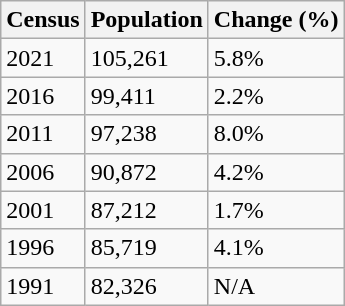<table class="wikitable">
<tr>
<th>Census</th>
<th>Population</th>
<th>Change (%)</th>
</tr>
<tr>
<td>2021</td>
<td>105,261</td>
<td> 5.8%</td>
</tr>
<tr>
<td>2016</td>
<td>99,411</td>
<td> 2.2%</td>
</tr>
<tr>
<td>2011</td>
<td>97,238</td>
<td> 8.0%</td>
</tr>
<tr>
<td>2006</td>
<td>90,872</td>
<td> 4.2%</td>
</tr>
<tr>
<td>2001</td>
<td>87,212</td>
<td> 1.7%</td>
</tr>
<tr>
<td>1996</td>
<td>85,719</td>
<td> 4.1%</td>
</tr>
<tr>
<td>1991</td>
<td>82,326</td>
<td>N/A</td>
</tr>
</table>
